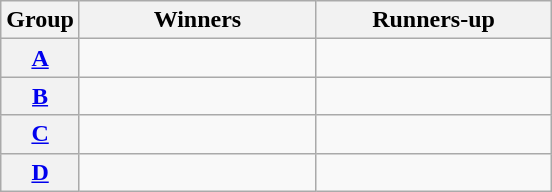<table class=wikitable>
<tr>
<th>Group</th>
<th width=150>Winners</th>
<th width=150>Runners-up</th>
</tr>
<tr>
<th><a href='#'>A</a></th>
<td></td>
<td></td>
</tr>
<tr>
<th><a href='#'>B</a></th>
<td></td>
<td></td>
</tr>
<tr>
<th><a href='#'>C</a></th>
<td></td>
<td></td>
</tr>
<tr>
<th><a href='#'>D</a></th>
<td></td>
<td></td>
</tr>
</table>
